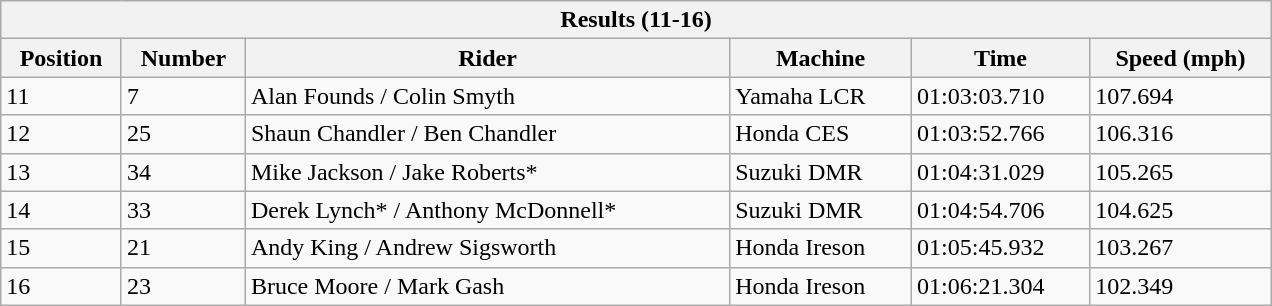<table class="collapsible collapsed wikitable"style="width:53em;margin-top:-1px;">
<tr>
<th scope="col" colspan="6">Results (11-16)</th>
</tr>
<tr>
<th scope="col">Position</th>
<th scope="col">Number</th>
<th scope="col">Rider</th>
<th scope="col">Machine</th>
<th scope="col">Time</th>
<th scope="col">Speed (mph)</th>
</tr>
<tr>
<td>11</td>
<td>7</td>
<td>Alan Founds / Colin Smyth</td>
<td>Yamaha LCR</td>
<td>01:03:03.710</td>
<td>107.694</td>
</tr>
<tr>
<td>12</td>
<td>25</td>
<td>Shaun Chandler / Ben Chandler</td>
<td>Honda CES</td>
<td>01:03:52.766</td>
<td>106.316</td>
</tr>
<tr>
<td>13</td>
<td>34</td>
<td>Mike Jackson / Jake Roberts*</td>
<td>Suzuki DMR</td>
<td>01:04:31.029</td>
<td>105.265</td>
</tr>
<tr>
<td>14</td>
<td>33</td>
<td>Derek Lynch* / Anthony McDonnell*</td>
<td>Suzuki DMR</td>
<td>01:04:54.706</td>
<td>104.625</td>
</tr>
<tr>
<td>15</td>
<td>21</td>
<td>Andy King / Andrew Sigsworth</td>
<td>Honda Ireson</td>
<td>01:05:45.932</td>
<td>103.267</td>
</tr>
<tr>
<td>16</td>
<td>23</td>
<td>Bruce Moore / Mark Gash</td>
<td>Honda Ireson</td>
<td>01:06:21.304</td>
<td>102.349</td>
</tr>
</table>
